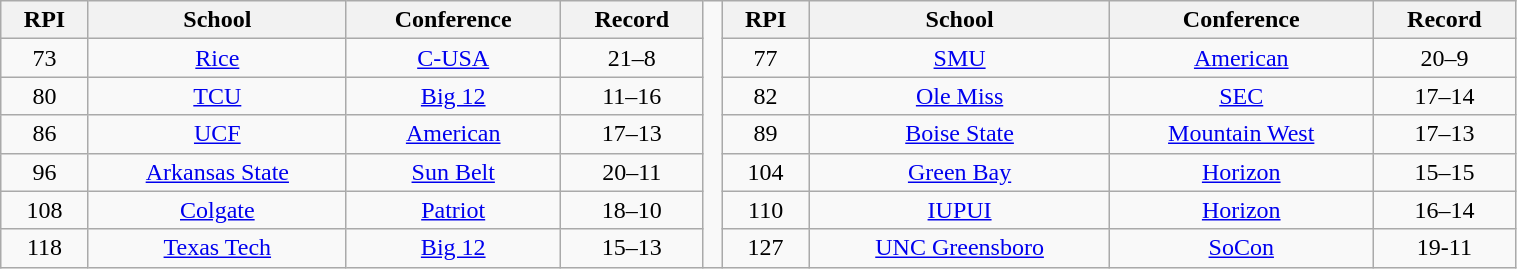<table class="wikitable sortable" style="width:80%; text-align:center;">
<tr>
<th>RPI</th>
<th>School</th>
<th>Conference</th>
<th>Record</th>
<td rowspan=7></td>
<th>RPI</th>
<th>School</th>
<th>Conference</th>
<th>Record</th>
</tr>
<tr>
<td>73</td>
<td><a href='#'>Rice</a></td>
<td><a href='#'>C-USA</a></td>
<td>21–8</td>
<td>77</td>
<td><a href='#'>SMU</a></td>
<td><a href='#'>American</a></td>
<td>20–9</td>
</tr>
<tr>
<td>80</td>
<td><a href='#'>TCU</a></td>
<td><a href='#'>Big 12</a></td>
<td>11–16</td>
<td>82</td>
<td><a href='#'>Ole Miss</a></td>
<td><a href='#'>SEC</a></td>
<td>17–14</td>
</tr>
<tr>
<td>86</td>
<td><a href='#'>UCF</a></td>
<td><a href='#'>American</a></td>
<td>17–13</td>
<td>89</td>
<td><a href='#'>Boise State</a></td>
<td><a href='#'>Mountain West</a></td>
<td>17–13</td>
</tr>
<tr>
<td>96</td>
<td><a href='#'>Arkansas State</a></td>
<td><a href='#'>Sun Belt</a></td>
<td>20–11</td>
<td>104</td>
<td><a href='#'>Green Bay</a></td>
<td><a href='#'>Horizon</a></td>
<td>15–15</td>
</tr>
<tr>
<td>108</td>
<td><a href='#'>Colgate</a></td>
<td><a href='#'>Patriot</a></td>
<td>18–10</td>
<td>110</td>
<td><a href='#'>IUPUI</a></td>
<td><a href='#'>Horizon</a></td>
<td>16–14</td>
</tr>
<tr>
<td>118</td>
<td><a href='#'>Texas Tech</a></td>
<td><a href='#'>Big 12</a></td>
<td>15–13</td>
<td>127</td>
<td><a href='#'>UNC Greensboro</a></td>
<td><a href='#'>SoCon</a></td>
<td>19-11</td>
</tr>
</table>
